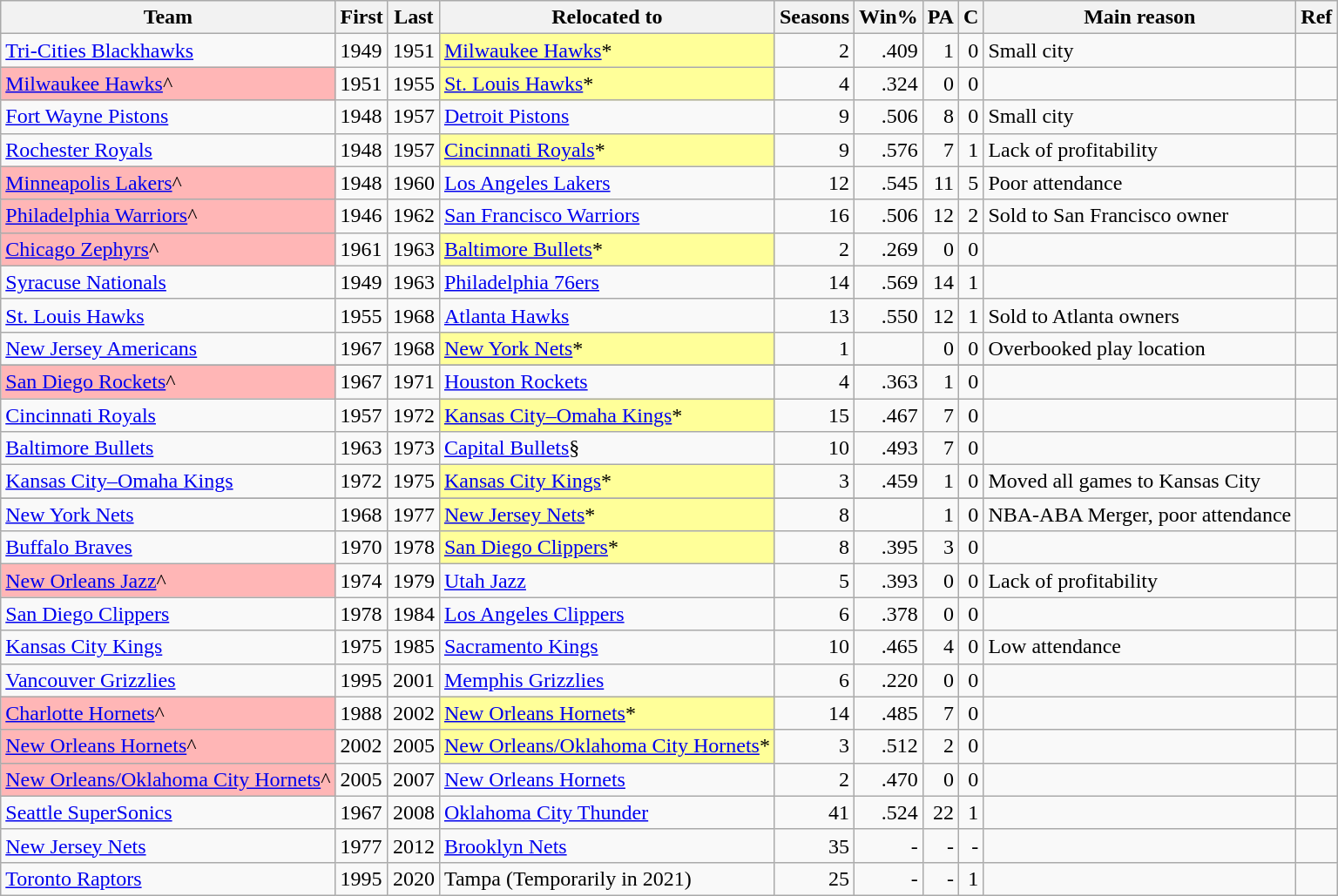<table class="wikitable sortable">
<tr>
<th>Team</th>
<th>First</th>
<th>Last</th>
<th>Relocated to</th>
<th>Seasons</th>
<th>Win%</th>
<th>PA</th>
<th>C</th>
<th class=unsortable>Main reason</th>
<th class=unsortable>Ref</th>
</tr>
<tr>
<td><a href='#'>Tri-Cities Blackhawks</a></td>
<td>1949</td>
<td>1951</td>
<td bgcolor="#FFFF99"><a href='#'>Milwaukee Hawks</a>*</td>
<td align=right>2</td>
<td align=right>.409</td>
<td align=right>1</td>
<td align=right>0</td>
<td>Small city</td>
<td></td>
</tr>
<tr>
<td bgcolor="#FFB6B6"><a href='#'>Milwaukee Hawks</a>^</td>
<td>1951</td>
<td>1955</td>
<td bgcolor="#FFFF99"><a href='#'>St. Louis Hawks</a>*</td>
<td align=right>4</td>
<td align=right>.324</td>
<td align=right>0</td>
<td align=right>0</td>
<td></td>
<td></td>
</tr>
<tr>
<td><a href='#'>Fort Wayne Pistons</a></td>
<td>1948</td>
<td>1957</td>
<td><a href='#'>Detroit Pistons</a></td>
<td align=right>9</td>
<td align=right>.506</td>
<td align=right>8</td>
<td align=right>0</td>
<td>Small city</td>
<td></td>
</tr>
<tr>
<td><a href='#'>Rochester Royals</a></td>
<td>1948</td>
<td>1957</td>
<td bgcolor="#FFFF99"><a href='#'>Cincinnati Royals</a>*</td>
<td align=right>9</td>
<td align=right>.576</td>
<td align=right>7</td>
<td align=right>1</td>
<td>Lack of profitability</td>
<td></td>
</tr>
<tr>
<td bgcolor="#FFB6B6"><a href='#'>Minneapolis Lakers</a>^</td>
<td>1948</td>
<td>1960</td>
<td><a href='#'>Los Angeles Lakers</a></td>
<td align=right>12</td>
<td align=right>.545</td>
<td align=right>11</td>
<td align=right>5</td>
<td>Poor attendance</td>
<td align=center></td>
</tr>
<tr>
<td bgcolor="#FFB6B6"><a href='#'>Philadelphia Warriors</a>^</td>
<td>1946</td>
<td>1962</td>
<td><a href='#'>San Francisco Warriors</a></td>
<td align=right>16</td>
<td align=right>.506</td>
<td align=right>12</td>
<td align=right>2</td>
<td>Sold to San Francisco owner</td>
<td></td>
</tr>
<tr>
<td bgcolor="#FFB6B6"><a href='#'>Chicago Zephyrs</a>^</td>
<td>1961</td>
<td>1963</td>
<td bgcolor="#FFFF99"><a href='#'>Baltimore Bullets</a>*</td>
<td align=right>2</td>
<td align=right>.269</td>
<td align=right>0</td>
<td align=right>0</td>
<td></td>
<td></td>
</tr>
<tr>
<td><a href='#'>Syracuse Nationals</a></td>
<td>1949</td>
<td>1963</td>
<td><a href='#'>Philadelphia 76ers</a></td>
<td align=right>14</td>
<td align=right>.569</td>
<td align=right>14</td>
<td align=right>1</td>
<td></td>
<td></td>
</tr>
<tr>
<td><a href='#'>St. Louis Hawks</a></td>
<td>1955</td>
<td>1968</td>
<td><a href='#'>Atlanta Hawks</a></td>
<td align=right>13</td>
<td align=right>.550</td>
<td align=right>12</td>
<td align=right>1</td>
<td>Sold to Atlanta owners</td>
<td></td>
</tr>
<tr>
<td><a href='#'>New Jersey Americans</a></td>
<td>1967</td>
<td>1968</td>
<td bgcolor="#FFFF99"><a href='#'>New York Nets</a>*</td>
<td align=right>1</td>
<td align=right></td>
<td align=right>0</td>
<td align=right>0</td>
<td>Overbooked play location</td>
<td></td>
</tr>
<tr>
</tr>
<tr>
<td bgcolor="#FFB6B6"><a href='#'>San Diego Rockets</a>^</td>
<td>1967</td>
<td>1971</td>
<td><a href='#'>Houston Rockets</a></td>
<td align=right>4</td>
<td align=right>.363</td>
<td align=right>1</td>
<td align=right>0</td>
<td></td>
<td align="center"></td>
</tr>
<tr>
<td><a href='#'>Cincinnati Royals</a></td>
<td>1957</td>
<td>1972</td>
<td bgcolor="#FFFF99"><a href='#'>Kansas City–Omaha Kings</a>*</td>
<td align=right>15</td>
<td align=right>.467</td>
<td align=right>7</td>
<td align=right>0</td>
<td></td>
<td></td>
</tr>
<tr>
<td><a href='#'>Baltimore Bullets</a></td>
<td>1963</td>
<td>1973</td>
<td><a href='#'>Capital Bullets</a>§</td>
<td align=right>10</td>
<td align=right>.493</td>
<td align=right>7</td>
<td align=right>0</td>
<td></td>
<td></td>
</tr>
<tr>
<td><a href='#'>Kansas City–Omaha Kings</a></td>
<td>1972</td>
<td>1975</td>
<td bgcolor="#FFFF99"><a href='#'>Kansas City Kings</a>*</td>
<td align=right>3</td>
<td align=right>.459</td>
<td align=right>1</td>
<td align=right>0</td>
<td>Moved all games to Kansas City</td>
<td></td>
</tr>
<tr>
</tr>
<tr>
<td><a href='#'>New York Nets</a></td>
<td>1968</td>
<td>1977</td>
<td bgcolor="#FFFF99"><a href='#'>New Jersey Nets</a>*</td>
<td align=right>8</td>
<td align=right></td>
<td align=right>1</td>
<td align=right>0</td>
<td>NBA-ABA Merger, poor attendance</td>
<td></td>
</tr>
<tr>
<td><a href='#'>Buffalo Braves</a></td>
<td>1970</td>
<td>1978</td>
<td bgcolor="#FFFF99"><a href='#'>San Diego Clippers</a>*</td>
<td align=right>8</td>
<td align=right>.395</td>
<td align=right>3</td>
<td align=right>0</td>
<td></td>
<td></td>
</tr>
<tr>
<td bgcolor="#FFB6B6"><a href='#'>New Orleans Jazz</a>^</td>
<td>1974</td>
<td>1979</td>
<td><a href='#'>Utah Jazz</a></td>
<td align=right>5</td>
<td align=right>.393</td>
<td align=right>0</td>
<td align=right>0</td>
<td>Lack of profitability</td>
<td></td>
</tr>
<tr>
<td><a href='#'>San Diego Clippers</a></td>
<td>1978</td>
<td>1984</td>
<td><a href='#'>Los Angeles Clippers</a></td>
<td align=right>6</td>
<td align=right>.378</td>
<td align=right>0</td>
<td align=right>0</td>
<td></td>
<td></td>
</tr>
<tr>
<td><a href='#'>Kansas City Kings</a></td>
<td>1975</td>
<td>1985</td>
<td><a href='#'>Sacramento Kings</a></td>
<td align=right>10</td>
<td align=right>.465</td>
<td align=right>4</td>
<td align=right>0</td>
<td>Low attendance</td>
<td></td>
</tr>
<tr>
<td><a href='#'>Vancouver Grizzlies</a></td>
<td>1995</td>
<td>2001</td>
<td><a href='#'>Memphis Grizzlies</a></td>
<td align=right>6</td>
<td align=right>.220</td>
<td align=right>0</td>
<td align=right>0</td>
<td></td>
<td align=center></td>
</tr>
<tr>
<td bgcolor="#FFB6B6"><a href='#'>Charlotte Hornets</a>^</td>
<td>1988</td>
<td>2002</td>
<td bgcolor="#FFFF99"><a href='#'>New Orleans Hornets</a>*</td>
<td align=right>14</td>
<td align=right>.485</td>
<td align=right>7</td>
<td align=right>0</td>
<td></td>
<td align=center></td>
</tr>
<tr>
<td bgcolor="#FFB6B6"><a href='#'>New Orleans Hornets</a>^</td>
<td>2002</td>
<td>2005</td>
<td bgcolor="#FFFF99"><a href='#'>New Orleans/Oklahoma City Hornets</a>*</td>
<td align=right>3</td>
<td align=right>.512</td>
<td align=right>2</td>
<td align=right>0</td>
<td></td>
<td align=center></td>
</tr>
<tr>
<td bgcolor="#FFB6B6"><a href='#'>New Orleans/Oklahoma City Hornets</a>^</td>
<td>2005</td>
<td>2007</td>
<td><a href='#'>New Orleans Hornets</a></td>
<td align=right>2</td>
<td align=right>.470</td>
<td align=right>0</td>
<td align=right>0</td>
<td></td>
<td align="center"></td>
</tr>
<tr>
<td><a href='#'>Seattle SuperSonics</a></td>
<td>1967</td>
<td>2008</td>
<td><a href='#'>Oklahoma City Thunder</a></td>
<td align=right>41</td>
<td align=right>.524</td>
<td align=right>22</td>
<td align=right>1</td>
<td></td>
<td align=center></td>
</tr>
<tr>
<td><a href='#'>New Jersey Nets</a></td>
<td>1977</td>
<td>2012</td>
<td><a href='#'>Brooklyn Nets</a></td>
<td align=right>35</td>
<td align=right>-</td>
<td align=right>-</td>
<td align=right>-</td>
<td></td>
<td></td>
</tr>
<tr>
<td><a href='#'>Toronto Raptors</a></td>
<td>1995</td>
<td>2020</td>
<td>Tampa (Temporarily in 2021)</td>
<td align="right">25</td>
<td align=right>-</td>
<td align=right>-</td>
<td align=right>1</td>
<td></td>
<td align="center"></td>
</tr>
</table>
